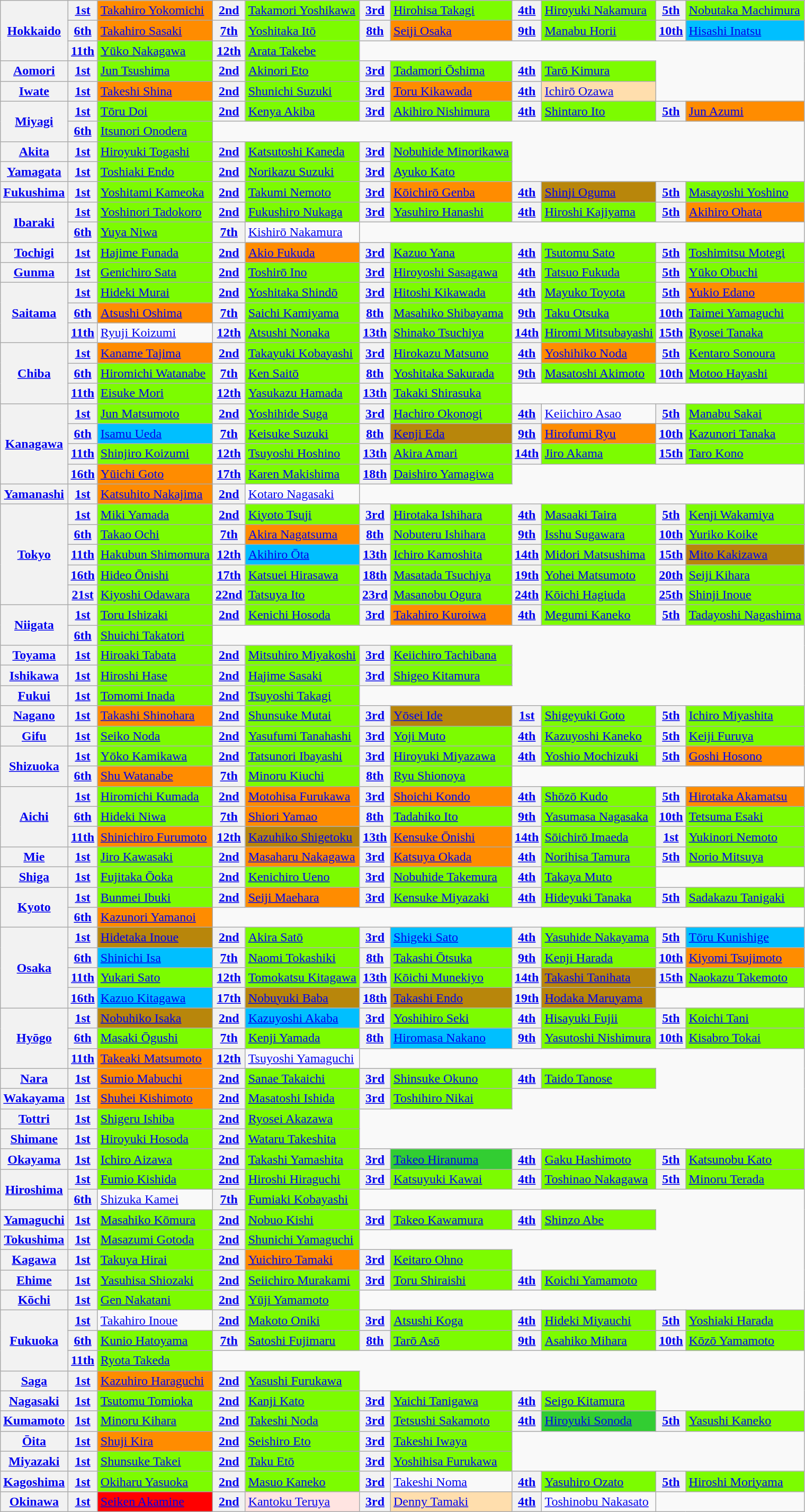<table class="wikitable">
<tr>
<th rowspan="3"><a href='#'>Hokkaido</a></th>
<th><a href='#'>1st</a></th>
<td style="background:darkorange;"><a href='#'>Takahiro Yokomichi</a></td>
<th><a href='#'>2nd</a></th>
<td style="background:lawngreen;"><a href='#'>Takamori Yoshikawa</a></td>
<th><a href='#'>3rd</a></th>
<td style="background:lawngreen;"><a href='#'>Hirohisa Takagi</a></td>
<th><a href='#'>4th</a></th>
<td style="background:lawngreen;"><a href='#'>Hiroyuki Nakamura</a></td>
<th><a href='#'>5th</a></th>
<td style="background:lawngreen;"><a href='#'>Nobutaka Machimura</a></td>
</tr>
<tr>
<th><a href='#'>6th</a></th>
<td style="background:darkorange;"><a href='#'>Takahiro Sasaki</a></td>
<th><a href='#'>7th</a></th>
<td style="background:lawngreen;"><a href='#'>Yoshitaka Itō</a></td>
<th><a href='#'>8th</a></th>
<td style="background:darkorange;"><a href='#'>Seiji Osaka</a></td>
<th><a href='#'>9th</a></th>
<td style="background:lawngreen;"><a href='#'>Manabu Horii</a></td>
<th><a href='#'>10th</a></th>
<td style="background:deepskyblue;"><a href='#'>Hisashi Inatsu</a></td>
</tr>
<tr>
<th><a href='#'>11th</a></th>
<td style="background:lawngreen;"><a href='#'>Yūko Nakagawa</a></td>
<th><a href='#'>12th</a></th>
<td style="background:lawngreen;"><a href='#'>Arata Takebe</a></td>
</tr>
<tr>
<th><a href='#'>Aomori</a></th>
<th><a href='#'>1st</a></th>
<td style="background:lawngreen;"><a href='#'>Jun Tsushima</a></td>
<th><a href='#'>2nd</a></th>
<td style="background:lawngreen;"><a href='#'>Akinori Eto</a></td>
<th><a href='#'>3rd</a></th>
<td style="background:lawngreen;"><a href='#'>Tadamori Ōshima</a></td>
<th><a href='#'>4th</a></th>
<td style="background:lawngreen;"><a href='#'>Tarō Kimura</a></td>
</tr>
<tr>
<th><a href='#'>Iwate</a></th>
<th><a href='#'>1st</a></th>
<td style="background:darkorange;"><a href='#'>Takeshi Shina</a></td>
<th><a href='#'>2nd</a></th>
<td style="background:lawngreen;"><a href='#'>Shunichi Suzuki</a></td>
<th><a href='#'>3rd</a></th>
<td style="background:darkorange;"><a href='#'>Toru Kikawada</a></td>
<th><a href='#'>4th</a></th>
<td style="background:navajowhite;"><a href='#'>Ichirō Ozawa</a></td>
</tr>
<tr>
<th rowspan="2"><a href='#'>Miyagi</a></th>
<th><a href='#'>1st</a></th>
<td style="background:lawngreen;"><a href='#'>Tōru Doi</a></td>
<th><a href='#'>2nd</a></th>
<td style="background:lawngreen;"><a href='#'>Kenya Akiba</a></td>
<th><a href='#'>3rd</a></th>
<td style="background:lawngreen;"><a href='#'>Akihiro Nishimura</a></td>
<th><a href='#'>4th</a></th>
<td style="background:lawngreen;"><a href='#'>Shintaro Ito</a></td>
<th><a href='#'>5th</a></th>
<td style="background:darkorange;"><a href='#'>Jun Azumi</a></td>
</tr>
<tr>
<th><a href='#'>6th</a></th>
<td style="background:lawngreen;"><a href='#'>Itsunori Onodera</a></td>
</tr>
<tr>
<th><a href='#'>Akita</a></th>
<th><a href='#'>1st</a></th>
<td style="background:lawngreen;"><a href='#'>Hiroyuki Togashi</a></td>
<th><a href='#'>2nd</a></th>
<td style="background:lawngreen;"><a href='#'>Katsutoshi Kaneda</a></td>
<th><a href='#'>3rd</a></th>
<td style="background:lawngreen;"><a href='#'>Nobuhide Minorikawa</a></td>
</tr>
<tr>
<th><a href='#'>Yamagata</a></th>
<th><a href='#'>1st</a></th>
<td style="background:lawngreen;"><a href='#'>Toshiaki Endo</a></td>
<th><a href='#'>2nd</a></th>
<td style="background:lawngreen;"><a href='#'>Norikazu Suzuki</a></td>
<th><a href='#'>3rd</a></th>
<td style="background:lawngreen;"><a href='#'>Ayuko Kato</a></td>
</tr>
<tr>
<th><a href='#'>Fukushima</a></th>
<th><a href='#'>1st</a></th>
<td style="background:lawngreen;"><a href='#'>Yoshitami Kameoka</a></td>
<th><a href='#'>2nd</a></th>
<td style="background:lawngreen;"><a href='#'>Takumi Nemoto</a></td>
<th><a href='#'>3rd</a></th>
<td style="background:darkorange;"><a href='#'>Kōichirō Genba</a></td>
<th><a href='#'>4th</a></th>
<td style="background:darkgoldenrod;"><a href='#'>Shinji Oguma</a></td>
<th><a href='#'>5th</a></th>
<td style="background:lawngreen;"><a href='#'>Masayoshi Yoshino</a></td>
</tr>
<tr>
<th rowspan="2"><a href='#'>Ibaraki</a></th>
<th><a href='#'>1st</a></th>
<td style="background:lawngreen;"><a href='#'>Yoshinori Tadokoro</a></td>
<th><a href='#'>2nd</a></th>
<td style="background:lawngreen;"><a href='#'>Fukushiro Nukaga</a></td>
<th><a href='#'>3rd</a></th>
<td style="background:lawngreen;"><a href='#'>Yasuhiro Hanashi</a></td>
<th><a href='#'>4th</a></th>
<td style="background:lawngreen;"><a href='#'>Hiroshi Kajiyama</a></td>
<th><a href='#'>5th</a></th>
<td style="background:darkorange;"><a href='#'>Akihiro Ohata</a></td>
</tr>
<tr>
<th><a href='#'>6th</a></th>
<td style="background:lawngreen;"><a href='#'>Yuya Niwa</a></td>
<th><a href='#'>7th</a></th>
<td><a href='#'>Kishirō Nakamura</a></td>
</tr>
<tr>
<th><a href='#'>Tochigi</a></th>
<th><a href='#'>1st</a></th>
<td style="background:lawngreen;"><a href='#'>Hajime Funada</a></td>
<th><a href='#'>2nd</a></th>
<td style="background:darkorange;"><a href='#'>Akio Fukuda</a></td>
<th><a href='#'>3rd</a></th>
<td style="background:lawngreen;"><a href='#'>Kazuo Yana</a></td>
<th><a href='#'>4th</a></th>
<td style="background:lawngreen;"><a href='#'>Tsutomu Sato</a></td>
<th><a href='#'>5th</a></th>
<td style="background:lawngreen;"><a href='#'>Toshimitsu Motegi</a></td>
</tr>
<tr>
<th><a href='#'>Gunma</a></th>
<th><a href='#'>1st</a></th>
<td style="background:lawngreen;"><a href='#'>Genichiro Sata</a></td>
<th><a href='#'>2nd</a></th>
<td style="background:lawngreen;"><a href='#'>Toshirō Ino</a></td>
<th><a href='#'>3rd</a></th>
<td style="background:lawngreen;"><a href='#'>Hiroyoshi Sasagawa</a></td>
<th><a href='#'>4th</a></th>
<td style="background:lawngreen;"><a href='#'>Tatsuo Fukuda</a></td>
<th><a href='#'>5th</a></th>
<td style="background:lawngreen;"><a href='#'>Yūko Obuchi</a></td>
</tr>
<tr>
<th rowspan="3"><a href='#'>Saitama</a></th>
<th><a href='#'>1st</a></th>
<td style="background:lawngreen;"><a href='#'>Hideki Murai</a></td>
<th><a href='#'>2nd</a></th>
<td style="background:lawngreen;"><a href='#'>Yoshitaka Shindō</a></td>
<th><a href='#'>3rd</a></th>
<td style="background:lawngreen;"><a href='#'>Hitoshi Kikawada</a></td>
<th><a href='#'>4th</a></th>
<td style="background:lawngreen;"><a href='#'>Mayuko Toyota</a></td>
<th><a href='#'>5th</a></th>
<td style="background:darkorange;"><a href='#'>Yukio Edano</a></td>
</tr>
<tr>
<th><a href='#'>6th</a></th>
<td style="background:darkorange;"><a href='#'>Atsushi Oshima</a></td>
<th><a href='#'>7th</a></th>
<td style="background:lawngreen;"><a href='#'>Saichi Kamiyama</a></td>
<th><a href='#'>8th</a></th>
<td style="background:lawngreen;"><a href='#'>Masahiko Shibayama</a></td>
<th><a href='#'>9th</a></th>
<td style="background:lawngreen;"><a href='#'>Taku Otsuka</a></td>
<th><a href='#'>10th</a></th>
<td style="background:lawngreen;"><a href='#'>Taimei Yamaguchi</a></td>
</tr>
<tr>
<th><a href='#'>11th</a></th>
<td><a href='#'>Ryuji Koizumi</a></td>
<th><a href='#'>12th</a></th>
<td style="background:lawngreen;"><a href='#'>Atsushi Nonaka</a></td>
<th><a href='#'>13th</a></th>
<td style="background:lawngreen;"><a href='#'>Shinako Tsuchiya</a></td>
<th><a href='#'>14th</a></th>
<td style="background:lawngreen;"><a href='#'>Hiromi Mitsubayashi</a></td>
<th><a href='#'>15th</a></th>
<td style="background:lawngreen;"><a href='#'>Ryosei Tanaka</a></td>
</tr>
<tr>
<th rowspan="3"><a href='#'>Chiba</a></th>
<th><a href='#'>1st</a></th>
<td style="background:darkorange;"><a href='#'>Kaname Tajima</a></td>
<th><a href='#'>2nd</a></th>
<td style="background:lawngreen;"><a href='#'>Takayuki Kobayashi</a></td>
<th><a href='#'>3rd</a></th>
<td style="background:lawngreen;"><a href='#'>Hirokazu Matsuno</a></td>
<th><a href='#'>4th</a></th>
<td style="background:darkorange;"><a href='#'>Yoshihiko Noda</a></td>
<th><a href='#'>5th</a></th>
<td style="background:lawngreen;"><a href='#'>Kentaro Sonoura</a></td>
</tr>
<tr>
<th><a href='#'>6th</a></th>
<td style="background:lawngreen;"><a href='#'>Hiromichi Watanabe</a></td>
<th><a href='#'>7th</a></th>
<td style="background:lawngreen;"><a href='#'>Ken Saitō</a></td>
<th><a href='#'>8th</a></th>
<td style="background:lawngreen;"><a href='#'>Yoshitaka Sakurada</a></td>
<th><a href='#'>9th</a></th>
<td style="background:lawngreen;"><a href='#'>Masatoshi Akimoto</a></td>
<th><a href='#'>10th</a></th>
<td style="background:lawngreen;"><a href='#'>Motoo Hayashi</a></td>
</tr>
<tr>
<th><a href='#'>11th</a></th>
<td style="background:lawngreen;"><a href='#'>Eisuke Mori</a></td>
<th><a href='#'>12th</a></th>
<td style="background:lawngreen;"><a href='#'>Yasukazu Hamada</a></td>
<th><a href='#'>13th</a></th>
<td style="background:lawngreen;"><a href='#'>Takaki Shirasuka</a></td>
</tr>
<tr>
<th rowspan="4"><a href='#'>Kanagawa</a></th>
<th><a href='#'>1st</a></th>
<td style="background:lawngreen;"><a href='#'>Jun Matsumoto</a></td>
<th><a href='#'>2nd</a></th>
<td style="background:lawngreen;"><a href='#'>Yoshihide Suga</a></td>
<th><a href='#'>3rd</a></th>
<td style="background:lawngreen;"><a href='#'>Hachiro Okonogi</a></td>
<th><a href='#'>4th</a></th>
<td><a href='#'>Keiichiro Asao</a></td>
<th><a href='#'>5th</a></th>
<td style="background:lawngreen;"><a href='#'>Manabu Sakai</a></td>
</tr>
<tr>
<th><a href='#'>6th</a></th>
<td style="background:deepskyblue;"><a href='#'>Isamu Ueda</a></td>
<th><a href='#'>7th</a></th>
<td style="background:lawngreen;"><a href='#'>Keisuke Suzuki</a></td>
<th><a href='#'>8th</a></th>
<td style="background:darkgoldenrod;"><a href='#'>Kenji Eda</a></td>
<th><a href='#'>9th</a></th>
<td style="background:darkorange;"><a href='#'>Hirofumi Ryu</a></td>
<th><a href='#'>10th</a></th>
<td style="background:lawngreen;"><a href='#'>Kazunori Tanaka</a></td>
</tr>
<tr>
<th><a href='#'>11th</a></th>
<td style="background:lawngreen;"><a href='#'>Shinjiro Koizumi</a></td>
<th><a href='#'>12th</a></th>
<td style="background:lawngreen;"><a href='#'>Tsuyoshi Hoshino</a></td>
<th><a href='#'>13th</a></th>
<td style="background:lawngreen;"><a href='#'>Akira Amari</a></td>
<th><a href='#'>14th</a></th>
<td style="background:lawngreen;"><a href='#'>Jiro Akama</a></td>
<th><a href='#'>15th</a></th>
<td style="background:lawngreen;"><a href='#'>Taro Kono</a></td>
</tr>
<tr>
<th><a href='#'>16th</a></th>
<td style="background:darkorange;"><a href='#'>Yūichi Goto</a></td>
<th><a href='#'>17th</a></th>
<td style="background:lawngreen;"><a href='#'>Karen Makishima</a></td>
<th><a href='#'>18th</a></th>
<td style="background:lawngreen;"><a href='#'>Daishiro Yamagiwa</a></td>
</tr>
<tr>
<th><a href='#'>Yamanashi</a></th>
<th><a href='#'>1st</a></th>
<td style="background:darkorange;"><a href='#'>Katsuhito Nakajima</a></td>
<th><a href='#'>2nd</a></th>
<td><a href='#'>Kotaro Nagasaki</a></td>
</tr>
<tr>
<th rowspan="5"><a href='#'>Tokyo</a></th>
<th><a href='#'>1st</a></th>
<td style="background:lawngreen;"><a href='#'>Miki Yamada</a></td>
<th><a href='#'>2nd</a></th>
<td style="background:lawngreen;"><a href='#'>Kiyoto Tsuji</a></td>
<th><a href='#'>3rd</a></th>
<td style="background:lawngreen;"><a href='#'>Hirotaka Ishihara</a></td>
<th><a href='#'>4th</a></th>
<td style="background:lawngreen;"><a href='#'>Masaaki Taira</a></td>
<th><a href='#'>5th</a></th>
<td style="background:lawngreen;"><a href='#'>Kenji Wakamiya</a></td>
</tr>
<tr>
<th><a href='#'>6th</a></th>
<td style="background:lawngreen;"><a href='#'>Takao Ochi</a></td>
<th><a href='#'>7th</a></th>
<td style="background:darkorange;"><a href='#'>Akira Nagatsuma</a></td>
<th><a href='#'>8th</a></th>
<td style="background:lawngreen;"><a href='#'>Nobuteru Ishihara</a></td>
<th><a href='#'>9th</a></th>
<td style="background:lawngreen;"><a href='#'>Isshu Sugawara</a></td>
<th><a href='#'>10th</a></th>
<td style="background:lawngreen;"><a href='#'>Yuriko Koike</a></td>
</tr>
<tr>
<th><a href='#'>11th</a></th>
<td style="background:lawngreen;"><a href='#'>Hakubun Shimomura</a></td>
<th><a href='#'>12th</a></th>
<td style="background:deepskyblue;"><a href='#'>Akihiro Ōta</a></td>
<th><a href='#'>13th</a></th>
<td style="background:lawngreen;"><a href='#'>Ichiro Kamoshita</a></td>
<th><a href='#'>14th</a></th>
<td style="background:lawngreen;"><a href='#'>Midori Matsushima</a></td>
<th><a href='#'>15th</a></th>
<td style="background:darkgoldenrod;"><a href='#'>Mito Kakizawa</a></td>
</tr>
<tr>
<th><a href='#'>16th</a></th>
<td style="background:lawngreen;"><a href='#'>Hideo Ōnishi</a></td>
<th><a href='#'>17th</a></th>
<td style="background:lawngreen;"><a href='#'>Katsuei Hirasawa</a></td>
<th><a href='#'>18th</a></th>
<td style="background:lawngreen;"><a href='#'>Masatada Tsuchiya</a></td>
<th><a href='#'>19th</a></th>
<td style="background:lawngreen;"><a href='#'>Yohei Matsumoto</a></td>
<th><a href='#'>20th</a></th>
<td style="background:lawngreen;"><a href='#'>Seiji Kihara</a></td>
</tr>
<tr>
<th><a href='#'>21st</a></th>
<td style="background:lawngreen;"><a href='#'>Kiyoshi Odawara</a></td>
<th><a href='#'>22nd</a></th>
<td style="background:lawngreen;"><a href='#'>Tatsuya Ito</a></td>
<th><a href='#'>23rd</a></th>
<td style="background:lawngreen;"><a href='#'>Masanobu Ogura</a></td>
<th><a href='#'>24th</a></th>
<td style="background:lawngreen;"><a href='#'>Kōichi Hagiuda</a></td>
<th><a href='#'>25th</a></th>
<td style="background:lawngreen;"><a href='#'>Shinji Inoue</a></td>
</tr>
<tr>
<th rowspan="2"><a href='#'>Niigata</a></th>
<th><a href='#'>1st</a></th>
<td style="background:lawngreen;"><a href='#'>Toru Ishizaki</a></td>
<th><a href='#'>2nd</a></th>
<td style="background:lawngreen;"><a href='#'>Kenichi Hosoda</a></td>
<th><a href='#'>3rd</a></th>
<td style="background:darkorange;"><a href='#'>Takahiro Kuroiwa</a></td>
<th><a href='#'>4th</a></th>
<td style="background:lawngreen;"><a href='#'>Megumi Kaneko</a></td>
<th><a href='#'>5th</a></th>
<td style="background:lawngreen;"><a href='#'>Tadayoshi Nagashima</a></td>
</tr>
<tr>
<th><a href='#'>6th</a></th>
<td style="background:lawngreen;"><a href='#'>Shuichi Takatori</a></td>
</tr>
<tr>
<th><a href='#'>Toyama</a></th>
<th><a href='#'>1st</a></th>
<td style="background:lawngreen;"><a href='#'>Hiroaki Tabata</a></td>
<th><a href='#'>2nd</a></th>
<td style="background:lawngreen;"><a href='#'>Mitsuhiro Miyakoshi</a></td>
<th><a href='#'>3rd</a></th>
<td style="background:lawngreen;"><a href='#'>Keiichiro Tachibana</a></td>
</tr>
<tr>
<th><a href='#'>Ishikawa</a></th>
<th><a href='#'>1st</a></th>
<td style="background:lawngreen;"><a href='#'>Hiroshi Hase</a></td>
<th><a href='#'>2nd</a></th>
<td style="background:lawngreen;"><a href='#'>Hajime Sasaki</a></td>
<th><a href='#'>3rd</a></th>
<td style="background:lawngreen;"><a href='#'>Shigeo Kitamura</a></td>
</tr>
<tr>
<th><a href='#'>Fukui</a></th>
<th><a href='#'>1st</a></th>
<td style="background:lawngreen;"><a href='#'>Tomomi Inada</a></td>
<th><a href='#'>2nd</a></th>
<td style="background:lawngreen;"><a href='#'>Tsuyoshi Takagi</a></td>
</tr>
<tr>
<th><a href='#'>Nagano</a></th>
<th><a href='#'>1st</a></th>
<td style="background:darkorange;"><a href='#'>Takashi Shinohara</a></td>
<th><a href='#'>2nd</a></th>
<td style="background:lawngreen;"><a href='#'>Shunsuke Mutai</a></td>
<th><a href='#'>3rd</a></th>
<td style="background:darkgoldenrod;"><a href='#'>Yōsei Ide</a></td>
<th><a href='#'>1st</a></th>
<td style="background:lawngreen;"><a href='#'>Shigeyuki Goto</a></td>
<th><a href='#'>5th</a></th>
<td style="background:lawngreen;"><a href='#'>Ichiro Miyashita</a></td>
</tr>
<tr>
<th><a href='#'>Gifu</a></th>
<th><a href='#'>1st</a></th>
<td style="background:lawngreen;"><a href='#'>Seiko Noda</a></td>
<th><a href='#'>2nd</a></th>
<td style="background:lawngreen;"><a href='#'>Yasufumi Tanahashi</a></td>
<th><a href='#'>3rd</a></th>
<td style="background:lawngreen;"><a href='#'>Yoji Muto</a></td>
<th><a href='#'>4th</a></th>
<td style="background:lawngreen;"><a href='#'>Kazuyoshi Kaneko</a></td>
<th><a href='#'>5th</a></th>
<td style="background:lawngreen;"><a href='#'>Keiji Furuya</a></td>
</tr>
<tr>
<th rowspan="2"><a href='#'>Shizuoka</a></th>
<th><a href='#'>1st</a></th>
<td style="background:lawngreen;"><a href='#'>Yōko Kamikawa</a></td>
<th><a href='#'>2nd</a></th>
<td style="background:lawngreen;"><a href='#'>Tatsunori Ibayashi</a></td>
<th><a href='#'>3rd</a></th>
<td style="background:lawngreen;"><a href='#'>Hiroyuki Miyazawa</a></td>
<th><a href='#'>4th</a></th>
<td style="background:lawngreen;"><a href='#'>Yoshio Mochizuki</a></td>
<th><a href='#'>5th</a></th>
<td style="background:darkorange;"><a href='#'>Goshi Hosono</a></td>
</tr>
<tr>
<th><a href='#'>6th</a></th>
<td style="background:darkorange;"><a href='#'>Shu Watanabe</a></td>
<th><a href='#'>7th</a></th>
<td style="background:lawngreen;"><a href='#'>Minoru Kiuchi</a></td>
<th><a href='#'>8th</a></th>
<td style="background:lawngreen;"><a href='#'>Ryu Shionoya</a></td>
</tr>
<tr>
<th rowspan="3"><a href='#'>Aichi</a></th>
<th><a href='#'>1st</a></th>
<td style="background:lawngreen;"><a href='#'>Hiromichi Kumada</a></td>
<th><a href='#'>2nd</a></th>
<td style="background:darkorange;"><a href='#'>Motohisa Furukawa</a></td>
<th><a href='#'>3rd</a></th>
<td style="background:darkorange;"><a href='#'>Shoichi Kondo</a></td>
<th><a href='#'>4th</a></th>
<td style="background:lawngreen;"><a href='#'>Shōzō Kudo</a></td>
<th><a href='#'>5th</a></th>
<td style="background:darkorange;"><a href='#'>Hirotaka Akamatsu</a></td>
</tr>
<tr>
<th><a href='#'>6th</a></th>
<td style="background:lawngreen;"><a href='#'>Hideki Niwa</a></td>
<th><a href='#'>7th</a></th>
<td style="background:darkorange;"><a href='#'>Shiori Yamao</a></td>
<th><a href='#'>8th</a></th>
<td style="background:lawngreen;"><a href='#'>Tadahiko Ito</a></td>
<th><a href='#'>9th</a></th>
<td style="background:lawngreen;"><a href='#'>Yasumasa Nagasaka</a></td>
<th><a href='#'>10th</a></th>
<td style="background:lawngreen;"><a href='#'>Tetsuma Esaki</a></td>
</tr>
<tr>
<th><a href='#'>11th</a></th>
<td style="background:darkorange;"><a href='#'>Shinichiro Furumoto</a></td>
<th><a href='#'>12th</a></th>
<td style="background:darkgoldenrod;"><a href='#'>Kazuhiko Shigetoku</a></td>
<th><a href='#'>13th</a></th>
<td style="background:darkorange;"><a href='#'>Kensuke Ōnishi</a></td>
<th><a href='#'>14th</a></th>
<td style="background:lawngreen;"><a href='#'>Sōichirō Imaeda</a></td>
<th><a href='#'>1st</a></th>
<td style="background:lawngreen;"><a href='#'>Yukinori Nemoto</a></td>
</tr>
<tr>
<th><a href='#'>Mie</a></th>
<th><a href='#'>1st</a></th>
<td style="background:lawngreen;"><a href='#'>Jiro Kawasaki</a></td>
<th><a href='#'>2nd</a></th>
<td style="background:darkorange;"><a href='#'>Masaharu Nakagawa</a></td>
<th><a href='#'>3rd</a></th>
<td style="background:darkorange;"><a href='#'>Katsuya Okada</a></td>
<th><a href='#'>4th</a></th>
<td style="background:lawngreen;"><a href='#'>Norihisa Tamura</a></td>
<th><a href='#'>5th</a></th>
<td style="background:lawngreen;"><a href='#'>Norio Mitsuya</a></td>
</tr>
<tr>
<th><a href='#'>Shiga</a></th>
<th><a href='#'>1st</a></th>
<td style="background:lawngreen;"><a href='#'>Fujitaka Ōoka</a></td>
<th><a href='#'>2nd</a></th>
<td style="background:lawngreen;"><a href='#'>Kenichiro Ueno</a></td>
<th><a href='#'>3rd</a></th>
<td style="background:lawngreen;"><a href='#'>Nobuhide Takemura</a></td>
<th><a href='#'>4th</a></th>
<td style="background:lawngreen;"><a href='#'>Takaya Muto</a></td>
</tr>
<tr>
<th rowspan="2"><a href='#'>Kyoto</a></th>
<th><a href='#'>1st</a></th>
<td style="background:lawngreen;"><a href='#'>Bunmei Ibuki</a></td>
<th><a href='#'>2nd</a></th>
<td style="background:darkorange;"><a href='#'>Seiji Maehara</a></td>
<th><a href='#'>3rd</a></th>
<td style="background:lawngreen;"><a href='#'>Kensuke Miyazaki</a></td>
<th><a href='#'>4th</a></th>
<td style="background:lawngreen;"><a href='#'>Hideyuki Tanaka</a></td>
<th><a href='#'>5th</a></th>
<td style="background:lawngreen;"><a href='#'>Sadakazu Tanigaki</a></td>
</tr>
<tr>
<th><a href='#'>6th</a></th>
<td style="background:darkorange;"><a href='#'>Kazunori Yamanoi</a></td>
</tr>
<tr>
<th rowspan="4"><a href='#'>Osaka</a></th>
<th><a href='#'>1st</a></th>
<td style="background:darkgoldenrod;"><a href='#'>Hidetaka Inoue</a></td>
<th><a href='#'>2nd</a></th>
<td style="background:lawngreen;"><a href='#'>Akira Satō</a></td>
<th><a href='#'>3rd</a></th>
<td style="background:deepskyblue;"><a href='#'>Shigeki Sato</a></td>
<th><a href='#'>4th</a></th>
<td style="background:lawngreen;"><a href='#'>Yasuhide Nakayama</a></td>
<th><a href='#'>5th</a></th>
<td style="background:deepskyblue;"><a href='#'>Tōru Kunishige</a></td>
</tr>
<tr>
<th><a href='#'>6th</a></th>
<td style="background:deepskyblue;"><a href='#'>Shinichi Isa</a></td>
<th><a href='#'>7th</a></th>
<td style="background:lawngreen;"><a href='#'>Naomi Tokashiki</a></td>
<th><a href='#'>8th</a></th>
<td style="background:lawngreen;"><a href='#'>Takashi Ōtsuka</a></td>
<th><a href='#'>9th</a></th>
<td style="background:lawngreen;"><a href='#'>Kenji Harada</a></td>
<th><a href='#'>10th</a></th>
<td style="background:darkorange;"><a href='#'>Kiyomi Tsujimoto</a></td>
</tr>
<tr>
<th><a href='#'>11th</a></th>
<td style="background:lawngreen;"><a href='#'>Yukari Sato</a></td>
<th><a href='#'>12th</a></th>
<td style="background:lawngreen;"><a href='#'>Tomokatsu Kitagawa</a></td>
<th><a href='#'>13th</a></th>
<td style="background:lawngreen;"><a href='#'>Kōichi Munekiyo</a></td>
<th><a href='#'>14th</a></th>
<td style="background:darkgoldenrod;"><a href='#'>Takashi Tanihata</a></td>
<th><a href='#'>15th</a></th>
<td style="background:lawngreen;"><a href='#'>Naokazu Takemoto</a></td>
</tr>
<tr>
<th><a href='#'>16th</a></th>
<td style="background:deepskyblue;"><a href='#'>Kazuo Kitagawa</a></td>
<th><a href='#'>17th</a></th>
<td style="background:darkgoldenrod;"><a href='#'>Nobuyuki Baba</a></td>
<th><a href='#'>18th</a></th>
<td style="background:darkgoldenrod;"><a href='#'>Takashi Endo</a></td>
<th><a href='#'>19th</a></th>
<td style="background:darkgoldenrod;"><a href='#'>Hodaka Maruyama</a></td>
</tr>
<tr>
<th rowspan="3"><a href='#'>Hyōgo</a></th>
<th><a href='#'>1st</a></th>
<td style="background:darkgoldenrod;"><a href='#'>Nobuhiko Isaka</a></td>
<th><a href='#'>2nd</a></th>
<td style="background:deepskyblue;"><a href='#'>Kazuyoshi Akaba</a></td>
<th><a href='#'>3rd</a></th>
<td style="background:lawngreen;"><a href='#'>Yoshihiro Seki</a></td>
<th><a href='#'>4th</a></th>
<td style="background:lawngreen;"><a href='#'>Hisayuki Fujii</a></td>
<th><a href='#'>5th</a></th>
<td style="background:lawngreen;"><a href='#'>Koichi Tani</a></td>
</tr>
<tr>
<th><a href='#'>6th</a></th>
<td style="background:lawngreen;"><a href='#'>Masaki Ōgushi</a></td>
<th><a href='#'>7th</a></th>
<td style="background:lawngreen;"><a href='#'>Kenji Yamada</a></td>
<th><a href='#'>8th</a></th>
<td style="background:deepskyblue;"><a href='#'>Hiromasa Nakano</a></td>
<th><a href='#'>9th</a></th>
<td style="background:lawngreen;"><a href='#'>Yasutoshi Nishimura</a></td>
<th><a href='#'>10th</a></th>
<td style="background:lawngreen;"><a href='#'>Kisabro Tokai</a></td>
</tr>
<tr>
<th><a href='#'>11th</a></th>
<td style="background:darkorange;"><a href='#'>Takeaki Matsumoto</a></td>
<th><a href='#'>12th</a></th>
<td><a href='#'>Tsuyoshi Yamaguchi</a></td>
</tr>
<tr>
<th><a href='#'>Nara</a></th>
<th><a href='#'>1st</a></th>
<td style="background:darkorange;"><a href='#'>Sumio Mabuchi</a></td>
<th><a href='#'>2nd</a></th>
<td style="background:lawngreen;"><a href='#'>Sanae Takaichi</a></td>
<th><a href='#'>3rd</a></th>
<td style="background:lawngreen;"><a href='#'>Shinsuke Okuno</a></td>
<th><a href='#'>4th</a></th>
<td style="background:lawngreen;"><a href='#'>Taido Tanose</a></td>
</tr>
<tr>
<th><a href='#'>Wakayama</a></th>
<th><a href='#'>1st</a></th>
<td style="background:darkorange;"><a href='#'>Shuhei Kishimoto</a></td>
<th><a href='#'>2nd</a></th>
<td style="background:lawngreen;"><a href='#'>Masatoshi Ishida</a></td>
<th><a href='#'>3rd</a></th>
<td style="background:lawngreen;"><a href='#'>Toshihiro Nikai</a></td>
</tr>
<tr>
<th><a href='#'>Tottri</a></th>
<th><a href='#'>1st</a></th>
<td style="background:lawngreen;"><a href='#'>Shigeru Ishiba</a></td>
<th><a href='#'>2nd</a></th>
<td style="background:lawngreen;"><a href='#'>Ryosei Akazawa</a></td>
</tr>
<tr>
<th><a href='#'>Shimane</a></th>
<th><a href='#'>1st</a></th>
<td style="background:lawngreen;"><a href='#'>Hiroyuki Hosoda</a></td>
<th><a href='#'>2nd</a></th>
<td style="background:lawngreen;"><a href='#'>Wataru Takeshita</a></td>
</tr>
<tr>
<th><a href='#'>Okayama</a></th>
<th><a href='#'>1st</a></th>
<td style="background:lawngreen;"><a href='#'>Ichiro Aizawa</a></td>
<th><a href='#'>2nd</a></th>
<td style="background:lawngreen;"><a href='#'>Takashi Yamashita</a></td>
<th><a href='#'>3rd</a></th>
<td style="background:limegreen;"><a href='#'>Takeo Hiranuma</a></td>
<th><a href='#'>4th</a></th>
<td style="background:lawngreen;"><a href='#'>Gaku Hashimoto</a></td>
<th><a href='#'>5th</a></th>
<td style="background:lawngreen;"><a href='#'>Katsunobu Kato</a></td>
</tr>
<tr>
<th rowspan="2"><a href='#'>Hiroshima</a></th>
<th><a href='#'>1st</a></th>
<td style="background:lawngreen;"><a href='#'>Fumio Kishida</a></td>
<th><a href='#'>2nd</a></th>
<td style="background:lawngreen;"><a href='#'>Hiroshi Hiraguchi</a></td>
<th><a href='#'>3rd</a></th>
<td style="background:lawngreen;"><a href='#'>Katsuyuki Kawai</a></td>
<th><a href='#'>4th</a></th>
<td style="background:lawngreen;"><a href='#'>Toshinao Nakagawa</a></td>
<th><a href='#'>5th</a></th>
<td style="background:lawngreen;"><a href='#'>Minoru Terada</a></td>
</tr>
<tr>
<th><a href='#'>6th</a></th>
<td><a href='#'>Shizuka Kamei</a></td>
<th><a href='#'>7th</a></th>
<td style="background:lawngreen;"><a href='#'>Fumiaki Kobayashi</a></td>
</tr>
<tr>
<th><a href='#'>Yamaguchi</a></th>
<th><a href='#'>1st</a></th>
<td style="background:lawngreen;"><a href='#'>Masahiko Kōmura</a></td>
<th><a href='#'>2nd</a></th>
<td style="background:lawngreen;"><a href='#'>Nobuo Kishi</a></td>
<th><a href='#'>3rd</a></th>
<td style="background:lawngreen;"><a href='#'>Takeo Kawamura</a></td>
<th><a href='#'>4th</a></th>
<td style="background:lawngreen;"><a href='#'>Shinzo Abe</a></td>
</tr>
<tr>
<th><a href='#'>Tokushima</a></th>
<th><a href='#'>1st</a></th>
<td style="background:lawngreen;"><a href='#'>Masazumi Gotoda</a></td>
<th><a href='#'>2nd</a></th>
<td style="background:lawngreen;"><a href='#'>Shunichi Yamaguchi</a></td>
</tr>
<tr>
<th><a href='#'>Kagawa</a></th>
<th><a href='#'>1st</a></th>
<td style="background:lawngreen;"><a href='#'>Takuya Hirai</a></td>
<th><a href='#'>2nd</a></th>
<td style="background:darkorange;"><a href='#'>Yuichiro Tamaki</a></td>
<th><a href='#'>3rd</a></th>
<td style="background:lawngreen;"><a href='#'>Keitaro Ohno</a></td>
</tr>
<tr>
<th><a href='#'>Ehime</a></th>
<th><a href='#'>1st</a></th>
<td style="background:lawngreen;"><a href='#'>Yasuhisa Shiozaki</a></td>
<th><a href='#'>2nd</a></th>
<td style="background:lawngreen;"><a href='#'>Seiichiro Murakami</a></td>
<th><a href='#'>3rd</a></th>
<td style="background:lawngreen;"><a href='#'>Toru Shiraishi</a></td>
<th><a href='#'>4th</a></th>
<td style="background:lawngreen;"><a href='#'>Koichi Yamamoto</a></td>
</tr>
<tr>
<th><a href='#'>Kōchi</a></th>
<th><a href='#'>1st</a></th>
<td style="background:lawngreen;"><a href='#'>Gen Nakatani</a></td>
<th><a href='#'>2nd</a></th>
<td style="background:lawngreen;"><a href='#'>Yūji Yamamoto</a></td>
</tr>
<tr>
<th rowspan="3"><a href='#'>Fukuoka</a></th>
<th><a href='#'>1st</a></th>
<td><a href='#'>Takahiro Inoue</a></td>
<th><a href='#'>2nd</a></th>
<td style="background:lawngreen;"><a href='#'>Makoto Oniki</a></td>
<th><a href='#'>3rd</a></th>
<td style="background:lawngreen;"><a href='#'>Atsushi Koga</a></td>
<th><a href='#'>4th</a></th>
<td style="background:lawngreen;"><a href='#'>Hideki Miyauchi</a></td>
<th><a href='#'>5th</a></th>
<td style="background:lawngreen;"><a href='#'>Yoshiaki Harada</a></td>
</tr>
<tr>
<th><a href='#'>6th</a></th>
<td style="background:lawngreen;"><a href='#'>Kunio Hatoyama</a></td>
<th><a href='#'>7th</a></th>
<td style="background:lawngreen;"><a href='#'>Satoshi Fujimaru</a></td>
<th><a href='#'>8th</a></th>
<td style="background:lawngreen;"><a href='#'>Tarō Asō</a></td>
<th><a href='#'>9th</a></th>
<td style="background:lawngreen;"><a href='#'>Asahiko Mihara</a></td>
<th><a href='#'>10th</a></th>
<td style="background:lawngreen;"><a href='#'>Kōzō Yamamoto</a></td>
</tr>
<tr>
<th><a href='#'>11th</a></th>
<td style="background:lawngreen;"><a href='#'>Ryota Takeda</a></td>
</tr>
<tr>
<th><a href='#'>Saga</a></th>
<th><a href='#'>1st</a></th>
<td style="background:darkorange;"><a href='#'>Kazuhiro Haraguchi</a></td>
<th><a href='#'>2nd</a></th>
<td style="background:lawngreen;"><a href='#'>Yasushi Furukawa</a></td>
</tr>
<tr>
<th><a href='#'>Nagasaki</a></th>
<th><a href='#'>1st</a></th>
<td style="background:lawngreen;"><a href='#'>Tsutomu Tomioka</a></td>
<th><a href='#'>2nd</a></th>
<td style="background:lawngreen;"><a href='#'>Kanji Kato</a></td>
<th><a href='#'>3rd</a></th>
<td style="background:lawngreen;"><a href='#'>Yaichi Tanigawa</a></td>
<th><a href='#'>4th</a></th>
<td style="background:lawngreen;"><a href='#'>Seigo Kitamura</a></td>
</tr>
<tr>
<th><a href='#'>Kumamoto</a></th>
<th><a href='#'>1st</a></th>
<td style="background:lawngreen;"><a href='#'>Minoru Kihara</a></td>
<th><a href='#'>2nd</a></th>
<td style="background:lawngreen;"><a href='#'>Takeshi Noda</a></td>
<th><a href='#'>3rd</a></th>
<td style="background:lawngreen;"><a href='#'>Tetsushi Sakamoto</a></td>
<th><a href='#'>4th</a></th>
<td style="background:limegreen;"><a href='#'>Hiroyuki Sonoda</a></td>
<th><a href='#'>5th</a></th>
<td style="background:lawngreen;"><a href='#'>Yasushi Kaneko</a></td>
</tr>
<tr>
<th><a href='#'>Ōita</a></th>
<th><a href='#'>1st</a></th>
<td style="background:darkorange;"><a href='#'>Shuji Kira</a></td>
<th><a href='#'>2nd</a></th>
<td style="background:lawngreen;"><a href='#'>Seishiro Eto</a></td>
<th><a href='#'>3rd</a></th>
<td style="background:lawngreen;"><a href='#'>Takeshi Iwaya</a></td>
</tr>
<tr>
<th><a href='#'>Miyazaki</a></th>
<th><a href='#'>1st</a></th>
<td style="background:lawngreen;"><a href='#'>Shunsuke Takei</a></td>
<th><a href='#'>2nd</a></th>
<td style="background:lawngreen;"><a href='#'>Taku Etō</a></td>
<th><a href='#'>3rd</a></th>
<td style="background:lawngreen;"><a href='#'>Yoshihisa Furukawa</a></td>
</tr>
<tr>
<th><a href='#'>Kagoshima</a></th>
<th><a href='#'>1st</a></th>
<td style="background:lawngreen;"><a href='#'>Okiharu Yasuoka</a></td>
<th><a href='#'>2nd</a></th>
<td style="background:lawngreen;"><a href='#'>Masuo Kaneko</a></td>
<th><a href='#'>3rd</a></th>
<td><a href='#'>Takeshi Noma</a></td>
<th><a href='#'>4th</a></th>
<td style="background:lawngreen;"><a href='#'>Yasuhiro Ozato</a></td>
<th><a href='#'>5th</a></th>
<td style="background:lawngreen;"><a href='#'>Hiroshi Moriyama</a></td>
</tr>
<tr>
<th><a href='#'>Okinawa</a></th>
<th><a href='#'>1st</a></th>
<td style="background:red;"><a href='#'>Seiken Akamine</a></td>
<th><a href='#'>2nd</a></th>
<td style="background:mistyrose;"><a href='#'>Kantoku Teruya</a></td>
<th><a href='#'>3rd</a></th>
<td style="background:navajowhite;"><a href='#'>Denny Tamaki</a></td>
<th><a href='#'>4th</a></th>
<td><a href='#'>Toshinobu Nakasato</a></td>
</tr>
</table>
